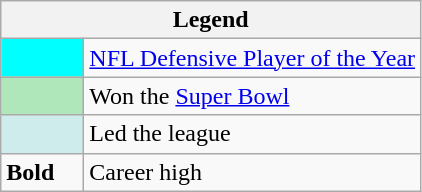<table class="wikitable mw-collapsible mw-collapsed">
<tr>
<th colspan="2">Legend</th>
</tr>
<tr>
<td style="background:#00ffff; width:3em;"></td>
<td><a href='#'>NFL Defensive Player of the Year</a></td>
</tr>
<tr>
<td style="background:#afe6ba; width:3em;"></td>
<td>Won the <a href='#'>Super Bowl</a></td>
</tr>
<tr>
<td style="background:#cfecec; width:3em;"></td>
<td>Led the league</td>
</tr>
<tr>
<td><strong>Bold</strong></td>
<td>Career high</td>
</tr>
</table>
